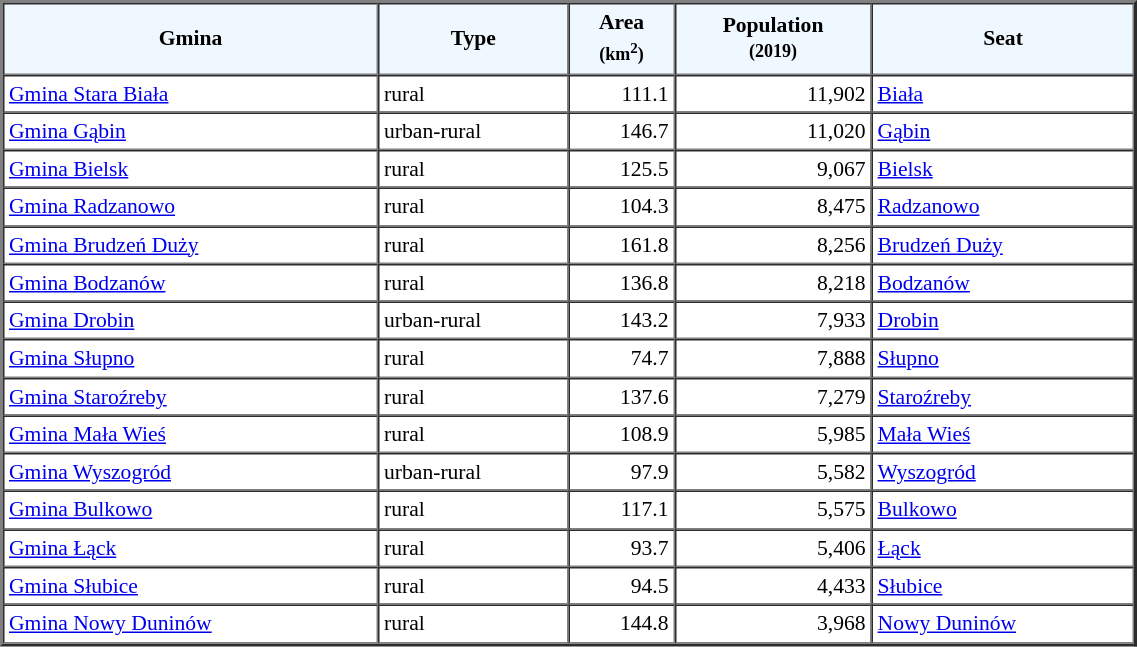<table width="60%" border="2" cellpadding="3" cellspacing="0" style="font-size:90%;line-height:120%;">
<tr bgcolor="F0F8FF">
<td style="text-align:center;"><strong>Gmina</strong></td>
<td style="text-align:center;"><strong>Type</strong></td>
<td style="text-align:center;"><strong>Area<br><small>(km<sup>2</sup>)</small></strong></td>
<td style="text-align:center;"><strong>Population<br><small>(2019)</small></strong></td>
<td style="text-align:center;"><strong>Seat</strong></td>
</tr>
<tr>
<td><a href='#'>Gmina Stara Biała</a></td>
<td>rural</td>
<td style="text-align:right;">111.1</td>
<td style="text-align:right;">11,902</td>
<td><a href='#'>Biała</a></td>
</tr>
<tr>
<td><a href='#'>Gmina Gąbin</a></td>
<td>urban-rural</td>
<td style="text-align:right;">146.7</td>
<td style="text-align:right;">11,020</td>
<td><a href='#'>Gąbin</a></td>
</tr>
<tr>
<td><a href='#'>Gmina Bielsk</a></td>
<td>rural</td>
<td style="text-align:right;">125.5</td>
<td style="text-align:right;">9,067</td>
<td><a href='#'>Bielsk</a></td>
</tr>
<tr>
<td><a href='#'>Gmina Radzanowo</a></td>
<td>rural</td>
<td style="text-align:right;">104.3</td>
<td style="text-align:right;">8,475</td>
<td><a href='#'>Radzanowo</a></td>
</tr>
<tr>
<td><a href='#'>Gmina Brudzeń Duży</a></td>
<td>rural</td>
<td style="text-align:right;">161.8</td>
<td style="text-align:right;">8,256</td>
<td><a href='#'>Brudzeń Duży</a></td>
</tr>
<tr>
<td><a href='#'>Gmina Bodzanów</a></td>
<td>rural</td>
<td style="text-align:right;">136.8</td>
<td style="text-align:right;">8,218</td>
<td><a href='#'>Bodzanów</a></td>
</tr>
<tr>
<td><a href='#'>Gmina Drobin</a></td>
<td>urban-rural</td>
<td style="text-align:right;">143.2</td>
<td style="text-align:right;">7,933</td>
<td><a href='#'>Drobin</a></td>
</tr>
<tr>
<td><a href='#'>Gmina Słupno</a></td>
<td>rural</td>
<td style="text-align:right;">74.7</td>
<td style="text-align:right;">7,888</td>
<td><a href='#'>Słupno</a></td>
</tr>
<tr>
<td><a href='#'>Gmina Staroźreby</a></td>
<td>rural</td>
<td style="text-align:right;">137.6</td>
<td style="text-align:right;">7,279</td>
<td><a href='#'>Staroźreby</a></td>
</tr>
<tr>
<td><a href='#'>Gmina Mała Wieś</a></td>
<td>rural</td>
<td style="text-align:right;">108.9</td>
<td style="text-align:right;">5,985</td>
<td><a href='#'>Mała Wieś</a></td>
</tr>
<tr>
<td><a href='#'>Gmina Wyszogród</a></td>
<td>urban-rural</td>
<td style="text-align:right;">97.9</td>
<td style="text-align:right;">5,582</td>
<td><a href='#'>Wyszogród</a></td>
</tr>
<tr>
<td><a href='#'>Gmina Bulkowo</a></td>
<td>rural</td>
<td style="text-align:right;">117.1</td>
<td style="text-align:right;">5,575</td>
<td><a href='#'>Bulkowo</a></td>
</tr>
<tr>
<td><a href='#'>Gmina Łąck</a></td>
<td>rural</td>
<td style="text-align:right;">93.7</td>
<td style="text-align:right;">5,406</td>
<td><a href='#'>Łąck</a></td>
</tr>
<tr>
<td><a href='#'>Gmina Słubice</a></td>
<td>rural</td>
<td style="text-align:right;">94.5</td>
<td style="text-align:right;">4,433</td>
<td><a href='#'>Słubice</a></td>
</tr>
<tr>
<td><a href='#'>Gmina Nowy Duninów</a></td>
<td>rural</td>
<td style="text-align:right;">144.8</td>
<td style="text-align:right;">3,968</td>
<td><a href='#'>Nowy Duninów</a></td>
</tr>
<tr>
</tr>
</table>
